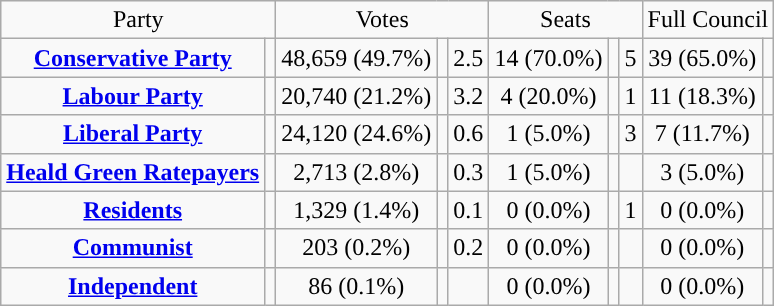<table class=wikitable style="text-align:center;">
<tr>
<td colspan=2>Party</td>
<td colspan=3>Votes</td>
<td colspan=3>Seats</td>
<td colspan=3>Full Council</td>
</tr>
<tr>
<td><strong><a href='#'>Conservative Party</a></strong></td>
<td style="background:"></td>
<td>48,659 (49.7%)</td>
<td></td>
<td> 2.5</td>
<td>14 (70.0%)</td>
<td></td>
<td> 5</td>
<td>39 (65.0%)</td>
<td></td>
</tr>
<tr>
<td><strong><a href='#'>Labour Party</a></strong></td>
<td style="background:"></td>
<td>20,740 (21.2%)</td>
<td></td>
<td> 3.2</td>
<td>4 (20.0%)</td>
<td></td>
<td> 1</td>
<td>11 (18.3%)</td>
<td></td>
</tr>
<tr>
<td><strong><a href='#'>Liberal Party</a></strong></td>
<td style="background:"></td>
<td>24,120 (24.6%)</td>
<td></td>
<td> 0.6</td>
<td>1  (5.0%)</td>
<td></td>
<td> 3</td>
<td>7 (11.7%)</td>
<td></td>
</tr>
<tr>
<td><strong><a href='#'>Heald Green Ratepayers</a></strong></td>
<td style="background:"></td>
<td>2,713 (2.8%)</td>
<td></td>
<td> 0.3</td>
<td>1  (5.0%)</td>
<td></td>
<td></td>
<td>3 (5.0%)</td>
<td></td>
</tr>
<tr>
<td><strong><a href='#'>Residents</a></strong></td>
<td style="background:"></td>
<td>1,329 (1.4%)</td>
<td></td>
<td> 0.1</td>
<td>0  (0.0%)</td>
<td></td>
<td> 1</td>
<td>0 (0.0%)</td>
<td></td>
</tr>
<tr>
<td><strong><a href='#'>Communist</a></strong></td>
<td style="background:"></td>
<td>203 (0.2%)</td>
<td></td>
<td> 0.2</td>
<td>0  (0.0%)</td>
<td></td>
<td></td>
<td>0 (0.0%)</td>
<td></td>
</tr>
<tr>
<td><strong><a href='#'>Independent</a></strong></td>
<td style="background:"></td>
<td>86 (0.1%)</td>
<td></td>
<td></td>
<td>0  (0.0%)</td>
<td></td>
<td></td>
<td>0 (0.0%)</td>
<td></td>
</tr>
</table>
